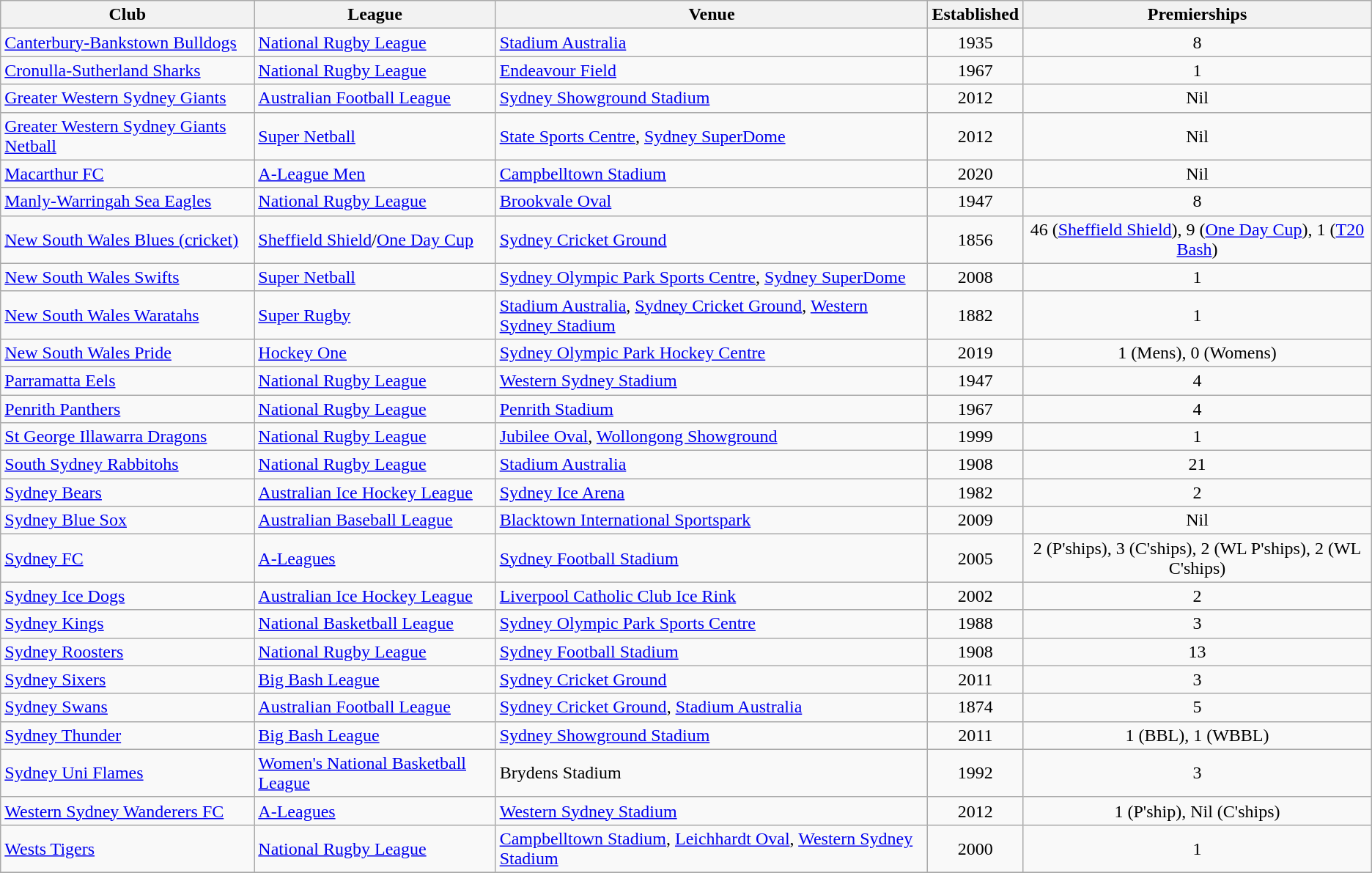<table class="wikitable sortable">
<tr>
<th>Club</th>
<th>League</th>
<th>Venue</th>
<th>Established</th>
<th>Premierships</th>
</tr>
<tr>
<td><a href='#'>Canterbury-Bankstown Bulldogs</a></td>
<td><a href='#'>National Rugby League</a></td>
<td><a href='#'>Stadium Australia</a></td>
<td style="text-align:center;">1935</td>
<td style="text-align:center;">8</td>
</tr>
<tr>
<td><a href='#'>Cronulla-Sutherland Sharks</a></td>
<td><a href='#'>National Rugby League</a></td>
<td><a href='#'>Endeavour Field</a></td>
<td style="text-align:center;">1967</td>
<td style="text-align:center;">1</td>
</tr>
<tr>
<td><a href='#'>Greater Western Sydney Giants</a></td>
<td><a href='#'>Australian Football League</a></td>
<td><a href='#'>Sydney Showground Stadium</a></td>
<td style="text-align:center;">2012</td>
<td style="text-align:center;">Nil</td>
</tr>
<tr>
<td><a href='#'>Greater Western Sydney Giants Netball</a></td>
<td><a href='#'>Super Netball</a></td>
<td><a href='#'>State Sports Centre</a>, <a href='#'>Sydney SuperDome</a></td>
<td style="text-align:center;">2012</td>
<td style="text-align:center;">Nil</td>
</tr>
<tr>
<td><a href='#'>Macarthur FC</a></td>
<td><a href='#'>A-League Men</a></td>
<td><a href='#'>Campbelltown Stadium</a></td>
<td style="text-align:center;">2020</td>
<td style="text-align:center;">Nil</td>
</tr>
<tr>
<td><a href='#'>Manly-Warringah Sea Eagles</a></td>
<td><a href='#'>National Rugby League</a></td>
<td><a href='#'>Brookvale Oval</a></td>
<td style="text-align:center;">1947</td>
<td style="text-align:center;">8</td>
</tr>
<tr>
<td><a href='#'>New South Wales Blues (cricket)</a></td>
<td><a href='#'>Sheffield Shield</a>/<a href='#'>One Day Cup</a></td>
<td><a href='#'>Sydney Cricket Ground</a></td>
<td style="text-align:center;">1856</td>
<td style="text-align:center;">46 (<a href='#'>Sheffield Shield</a>), 9 (<a href='#'>One Day Cup</a>), 1 (<a href='#'>T20 Bash</a>)</td>
</tr>
<tr>
<td><a href='#'>New South Wales Swifts</a></td>
<td><a href='#'>Super Netball</a></td>
<td><a href='#'>Sydney Olympic Park Sports Centre</a>, <a href='#'>Sydney SuperDome</a></td>
<td style="text-align:center;">2008</td>
<td style="text-align:center;">1</td>
</tr>
<tr>
<td><a href='#'>New South Wales Waratahs</a></td>
<td><a href='#'>Super Rugby</a></td>
<td><a href='#'>Stadium Australia</a>, <a href='#'>Sydney Cricket Ground</a>, <a href='#'>Western Sydney Stadium</a></td>
<td style="text-align:center;">1882</td>
<td style="text-align:center;">1</td>
</tr>
<tr>
<td><a href='#'>New South Wales Pride</a></td>
<td><a href='#'>Hockey One</a></td>
<td><a href='#'>Sydney Olympic Park Hockey Centre</a></td>
<td style="text-align:center;">2019</td>
<td style="text-align:center;">1 (Mens), 0 (Womens)</td>
</tr>
<tr>
<td><a href='#'>Parramatta Eels</a></td>
<td><a href='#'>National Rugby League</a></td>
<td><a href='#'>Western Sydney Stadium</a></td>
<td style="text-align:center;">1947</td>
<td style="text-align:center;">4</td>
</tr>
<tr>
<td><a href='#'>Penrith Panthers</a></td>
<td><a href='#'>National Rugby League</a></td>
<td><a href='#'>Penrith Stadium</a></td>
<td style="text-align:center;">1967</td>
<td style="text-align:center;">4</td>
</tr>
<tr>
<td><a href='#'>St George Illawarra Dragons</a></td>
<td><a href='#'>National Rugby League</a></td>
<td><a href='#'>Jubilee Oval</a>, <a href='#'>Wollongong Showground</a></td>
<td style="text-align:center;">1999</td>
<td style="text-align:center;">1</td>
</tr>
<tr>
<td><a href='#'>South Sydney Rabbitohs</a></td>
<td><a href='#'>National Rugby League</a></td>
<td><a href='#'>Stadium Australia</a></td>
<td style="text-align:center;">1908</td>
<td style="text-align:center;">21</td>
</tr>
<tr>
<td><a href='#'>Sydney Bears</a></td>
<td><a href='#'>Australian Ice Hockey League</a></td>
<td><a href='#'>Sydney Ice Arena</a></td>
<td style="text-align:center;">1982</td>
<td style="text-align:center;">2</td>
</tr>
<tr>
<td><a href='#'>Sydney Blue Sox</a></td>
<td><a href='#'>Australian Baseball League</a></td>
<td><a href='#'>Blacktown International Sportspark</a></td>
<td style="text-align:center;">2009</td>
<td style="text-align:center;">Nil</td>
</tr>
<tr>
<td><a href='#'>Sydney FC</a></td>
<td><a href='#'>A-Leagues</a></td>
<td><a href='#'>Sydney Football Stadium</a></td>
<td style="text-align:center;">2005</td>
<td style="text-align:center;">2 (P'ships), 3 (C'ships), 2 (WL P'ships), 2 (WL C'ships)</td>
</tr>
<tr>
<td><a href='#'>Sydney Ice Dogs</a></td>
<td><a href='#'>Australian Ice Hockey League</a></td>
<td><a href='#'>Liverpool Catholic Club Ice Rink</a></td>
<td style="text-align:center;">2002</td>
<td style="text-align:center;">2</td>
</tr>
<tr>
<td><a href='#'>Sydney Kings</a></td>
<td><a href='#'>National Basketball League</a></td>
<td><a href='#'>Sydney Olympic Park Sports Centre</a></td>
<td style="text-align:center;">1988</td>
<td style="text-align:center;">3</td>
</tr>
<tr>
<td><a href='#'>Sydney Roosters</a></td>
<td><a href='#'>National Rugby League</a></td>
<td><a href='#'>Sydney Football Stadium</a></td>
<td style="text-align:center;">1908</td>
<td style="text-align:center;">13</td>
</tr>
<tr>
<td><a href='#'>Sydney Sixers</a></td>
<td><a href='#'>Big Bash League</a></td>
<td><a href='#'>Sydney Cricket Ground</a></td>
<td style="text-align:center;">2011</td>
<td style="text-align:center;">3</td>
</tr>
<tr>
<td><a href='#'>Sydney Swans</a></td>
<td><a href='#'>Australian Football League</a></td>
<td><a href='#'>Sydney Cricket Ground</a>, <a href='#'>Stadium Australia</a></td>
<td style="text-align:center;">1874</td>
<td style="text-align:center;">5</td>
</tr>
<tr>
<td><a href='#'>Sydney Thunder</a></td>
<td><a href='#'>Big Bash League</a></td>
<td><a href='#'>Sydney Showground Stadium</a></td>
<td style="text-align:center;">2011</td>
<td style="text-align:center;">1 (BBL), 1 (WBBL)</td>
</tr>
<tr>
<td><a href='#'>Sydney Uni Flames</a></td>
<td><a href='#'>Women's National Basketball League</a></td>
<td>Brydens Stadium</td>
<td style="text-align:center;">1992</td>
<td style="text-align:center;">3</td>
</tr>
<tr>
<td><a href='#'>Western Sydney Wanderers FC</a></td>
<td><a href='#'>A-Leagues</a></td>
<td><a href='#'>Western Sydney Stadium</a></td>
<td style="text-align:center;">2012</td>
<td style="text-align:center;">1 (P'ship), Nil (C'ships)</td>
</tr>
<tr>
<td><a href='#'>Wests Tigers</a></td>
<td><a href='#'>National Rugby League</a></td>
<td><a href='#'>Campbelltown Stadium</a>, <a href='#'>Leichhardt Oval</a>, <a href='#'>Western Sydney Stadium</a></td>
<td style="text-align:center;">2000</td>
<td style="text-align:center;">1</td>
</tr>
<tr>
</tr>
</table>
